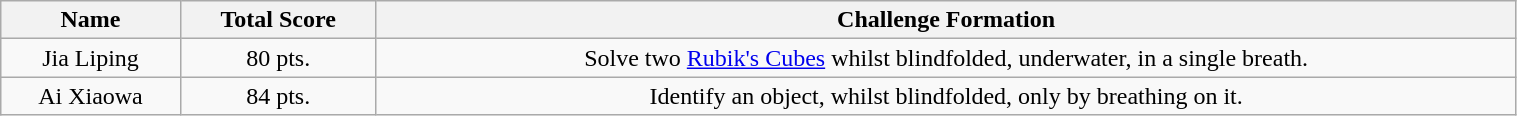<table class="wikitable" style="width:80%; text-align:center">
<tr>
<th>Name</th>
<th>Total Score</th>
<th>Challenge Formation</th>
</tr>
<tr>
<td>Jia Liping</td>
<td>80 pts.</td>
<td>Solve two <a href='#'>Rubik's Cubes</a> whilst blindfolded, underwater, in a single breath.</td>
</tr>
<tr>
<td>Ai Xiaowa</td>
<td>84 pts.</td>
<td>Identify an object, whilst blindfolded, only by breathing on it.</td>
</tr>
</table>
